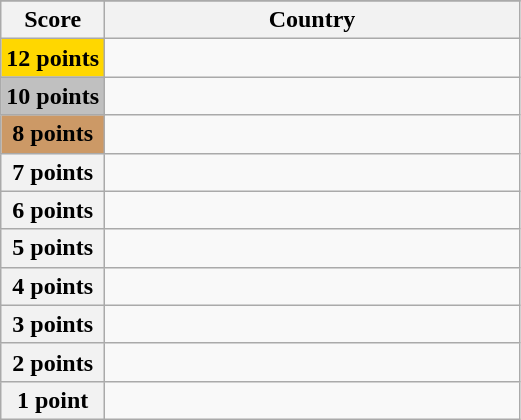<table class="wikitable">
<tr>
</tr>
<tr>
<th scope="col" width="20%">Score</th>
<th scope="col">Country</th>
</tr>
<tr>
<th scope="row" style="background:gold">12 points</th>
<td></td>
</tr>
<tr>
<th scope="row" style="background:silver">10 points</th>
<td></td>
</tr>
<tr>
<th scope="row" style="background:#CC9966">8 points</th>
<td></td>
</tr>
<tr>
<th scope="row">7 points</th>
<td></td>
</tr>
<tr>
<th scope="row">6 points</th>
<td></td>
</tr>
<tr>
<th scope="row">5 points</th>
<td></td>
</tr>
<tr>
<th scope="row">4 points</th>
<td></td>
</tr>
<tr>
<th scope="row">3 points</th>
<td></td>
</tr>
<tr>
<th scope="row">2 points</th>
<td></td>
</tr>
<tr>
<th scope="row">1 point</th>
<td></td>
</tr>
</table>
